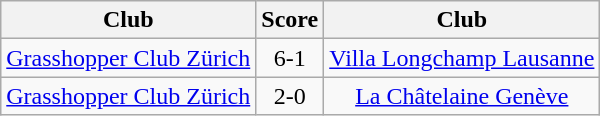<table class="wikitable" style="text-align: center;">
<tr>
<th>Club</th>
<th>Score</th>
<th>Club</th>
</tr>
<tr>
<td><a href='#'>Grasshopper Club Zürich</a></td>
<td>6-1</td>
<td><a href='#'>Villa Longchamp Lausanne</a></td>
</tr>
<tr>
<td><a href='#'>Grasshopper Club Zürich</a></td>
<td>2-0</td>
<td><a href='#'>La Châtelaine Genève</a></td>
</tr>
</table>
